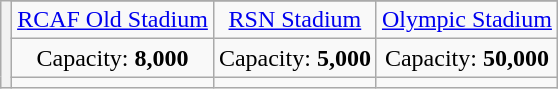<table class="wikitable" style="margin:1em auto; text-align:center;">
<tr>
<th rowspan="5"></th>
</tr>
<tr>
<td><a href='#'>RCAF Old Stadium</a></td>
<td><a href='#'>RSN Stadium</a></td>
<td><a href='#'>Olympic Stadium</a></td>
</tr>
<tr>
<td>Capacity: <strong>8,000</strong></td>
<td>Capacity: <strong>5,000</strong></td>
<td>Capacity: <strong>50,000</strong></td>
</tr>
<tr>
<td></td>
<td></td>
<td></td>
</tr>
</table>
